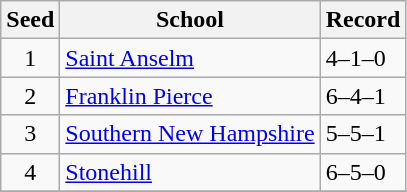<table class="wikitable">
<tr>
<th>Seed</th>
<th>School</th>
<th>Record</th>
</tr>
<tr>
<td align=center>1</td>
<td><a href='#'>Saint Anselm</a></td>
<td>4–1–0</td>
</tr>
<tr>
<td align=center>2</td>
<td><a href='#'>Franklin Pierce</a></td>
<td>6–4–1</td>
</tr>
<tr>
<td align=center>3</td>
<td><a href='#'>Southern New Hampshire</a></td>
<td>5–5–1</td>
</tr>
<tr>
<td align=center>4</td>
<td><a href='#'>Stonehill</a></td>
<td>6–5–0</td>
</tr>
<tr>
</tr>
</table>
